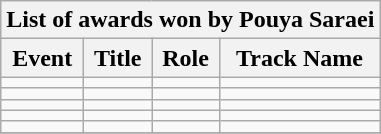<table class="wikitable">
<tr>
<th colspan="4">List of awards won by Pouya Saraei   </th>
</tr>
<tr>
<th>Event</th>
<th>Title</th>
<th>Role</th>
<th>Track Name</th>
</tr>
<tr>
<td></td>
<td></td>
<td></td>
<td></td>
</tr>
<tr>
<td></td>
<td></td>
<td></td>
<td></td>
</tr>
<tr>
<td></td>
<td></td>
<td></td>
<td></td>
</tr>
<tr>
<td></td>
<td></td>
<td></td>
<td></td>
</tr>
<tr>
<td></td>
<td></td>
<td></td>
<td></td>
</tr>
<tr>
</tr>
</table>
